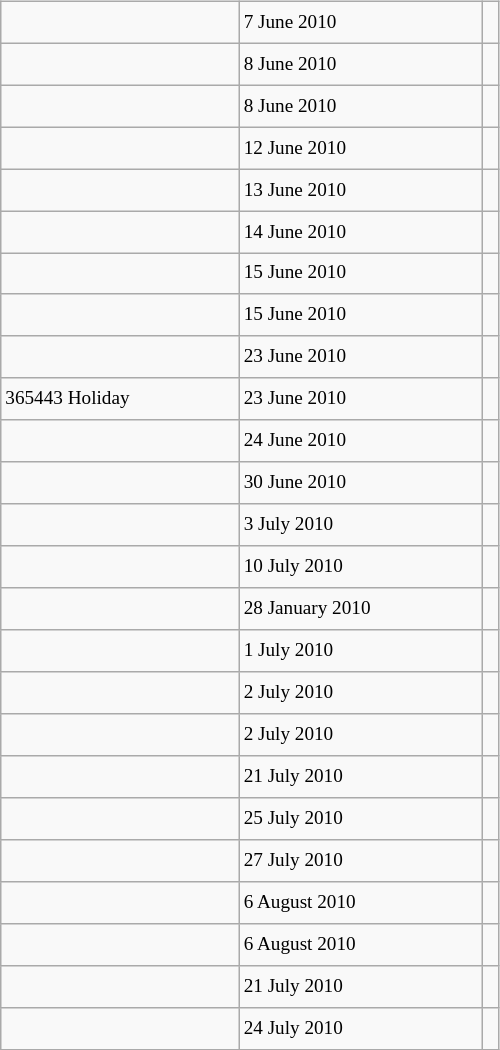<table class="wikitable" style="font-size: 80%; float: left; width: 26em; margin-right: 1em; height: 700px">
<tr>
<td></td>
<td>7 June 2010</td>
<td></td>
</tr>
<tr>
<td></td>
<td>8 June 2010</td>
<td></td>
</tr>
<tr>
<td></td>
<td>8 June 2010</td>
<td></td>
</tr>
<tr>
<td></td>
<td>12 June 2010</td>
<td></td>
</tr>
<tr>
<td></td>
<td>13 June 2010</td>
<td></td>
</tr>
<tr>
<td></td>
<td>14 June 2010</td>
<td></td>
</tr>
<tr>
<td></td>
<td>15 June 2010</td>
<td></td>
</tr>
<tr>
<td></td>
<td>15 June 2010</td>
<td></td>
</tr>
<tr>
<td></td>
<td>23 June 2010</td>
<td></td>
</tr>
<tr>
<td>365443 Holiday</td>
<td>23 June 2010</td>
<td></td>
</tr>
<tr>
<td></td>
<td>24 June 2010</td>
<td></td>
</tr>
<tr>
<td></td>
<td>30 June 2010</td>
<td></td>
</tr>
<tr>
<td></td>
<td>3 July 2010</td>
<td></td>
</tr>
<tr>
<td></td>
<td>10 July 2010</td>
<td></td>
</tr>
<tr>
<td></td>
<td>28 January 2010</td>
<td></td>
</tr>
<tr>
<td></td>
<td>1 July 2010</td>
<td></td>
</tr>
<tr>
<td></td>
<td>2 July 2010</td>
<td></td>
</tr>
<tr>
<td></td>
<td>2 July 2010</td>
<td></td>
</tr>
<tr>
<td></td>
<td>21 July 2010</td>
<td></td>
</tr>
<tr>
<td></td>
<td>25 July 2010</td>
<td></td>
</tr>
<tr>
<td></td>
<td>27 July 2010</td>
<td></td>
</tr>
<tr>
<td></td>
<td>6 August 2010</td>
<td></td>
</tr>
<tr>
<td></td>
<td>6 August 2010</td>
<td></td>
</tr>
<tr>
<td></td>
<td>21 July 2010</td>
<td></td>
</tr>
<tr>
<td></td>
<td>24 July 2010</td>
<td></td>
</tr>
</table>
